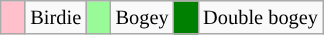<table class="wikitable" span=50 style="font-size:85%;">
<tr>
<td style="background: Pink;" width=10></td>
<td>Birdie</td>
<td style="background: PaleGreen;" width=10></td>
<td>Bogey</td>
<td style="background: Green;" width=10></td>
<td>Double bogey </td>
</tr>
</table>
